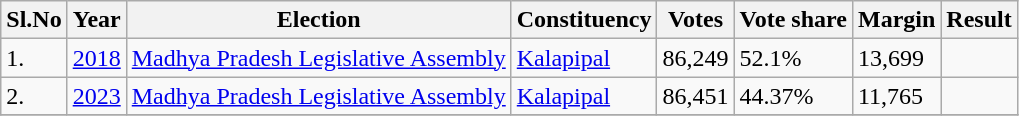<table class="wikitable">
<tr>
<th>Sl.No</th>
<th>Year</th>
<th>Election</th>
<th>Constituency</th>
<th>Votes</th>
<th>Vote share</th>
<th>Margin</th>
<th>Result</th>
</tr>
<tr>
<td>1.</td>
<td><a href='#'>2018</a></td>
<td><a href='#'>Madhya Pradesh Legislative Assembly</a></td>
<td><a href='#'>Kalapipal</a></td>
<td>86,249</td>
<td>52.1%</td>
<td>13,699</td>
<td></td>
</tr>
<tr>
<td>2.</td>
<td><a href='#'>2023</a></td>
<td><a href='#'>Madhya Pradesh Legislative Assembly</a></td>
<td><a href='#'>Kalapipal</a></td>
<td>86,451</td>
<td>44.37%</td>
<td>11,765</td>
<td></td>
</tr>
<tr>
</tr>
</table>
